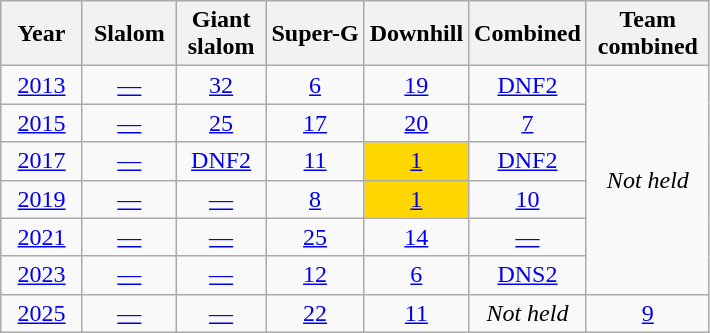<table class=wikitable style="text-align:center">
<tr>
<th>  Year  </th>
<th> Slalom </th>
<th> Giant <br> slalom </th>
<th>Super-G</th>
<th>Downhill</th>
<th>Combined</th>
<th> Team <br> combined </th>
</tr>
<tr>
<td><a href='#'>2013</a></td>
<td><a href='#'>—</a></td>
<td><a href='#'>32</a></td>
<td><a href='#'>6</a></td>
<td><a href='#'>19</a></td>
<td><a href='#'>DNF2</a></td>
<td rowspan="6"><em>Not held</em></td>
</tr>
<tr>
<td><a href='#'>2015</a></td>
<td><a href='#'>—</a></td>
<td><a href='#'>25</a></td>
<td><a href='#'>17</a></td>
<td><a href='#'>20</a></td>
<td><a href='#'>7</a></td>
</tr>
<tr>
<td><a href='#'>2017</a></td>
<td><a href='#'>—</a></td>
<td><a href='#'>DNF2</a></td>
<td><a href='#'>11</a></td>
<td style="background:gold;"><a href='#'>1</a></td>
<td><a href='#'>DNF2</a></td>
</tr>
<tr>
<td><a href='#'>2019</a></td>
<td><a href='#'>—</a></td>
<td><a href='#'>—</a></td>
<td><a href='#'>8</a></td>
<td style="background:gold;"><a href='#'>1</a></td>
<td><a href='#'>10</a></td>
</tr>
<tr>
<td><a href='#'>2021</a></td>
<td><a href='#'>—</a></td>
<td><a href='#'>—</a></td>
<td><a href='#'>25</a></td>
<td><a href='#'>14</a></td>
<td><a href='#'>—</a></td>
</tr>
<tr>
<td><a href='#'>2023</a></td>
<td><a href='#'>—</a></td>
<td><a href='#'>—</a></td>
<td><a href='#'>12</a></td>
<td><a href='#'>6</a></td>
<td><a href='#'>DNS2</a></td>
</tr>
<tr>
<td><a href='#'>2025</a></td>
<td><a href='#'>—</a></td>
<td><a href='#'>—</a></td>
<td><a href='#'>22</a></td>
<td><a href='#'>11</a></td>
<td><em>Not held</em></td>
<td><a href='#'>9</a></td>
</tr>
</table>
